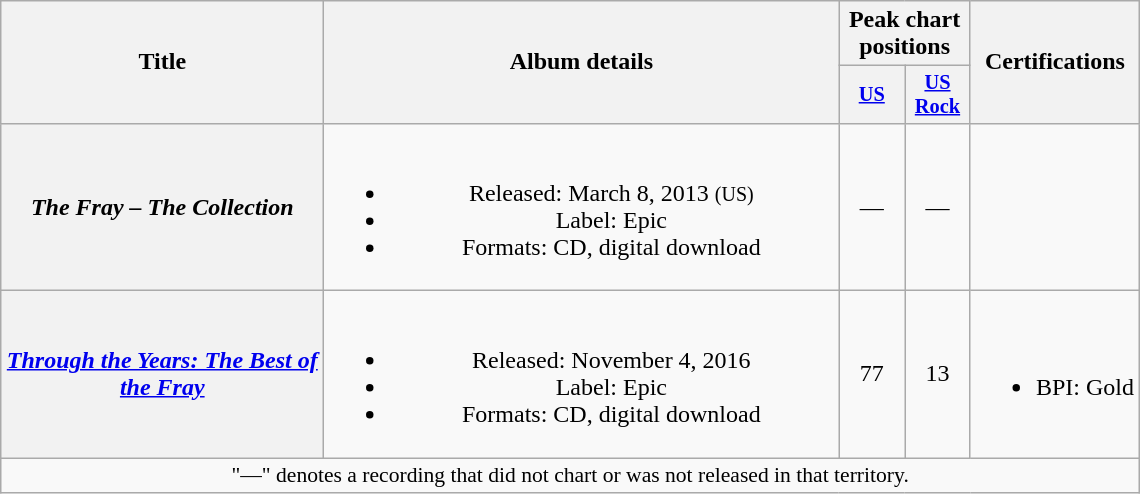<table class="wikitable plainrowheaders" style="text-align:center;" border="1">
<tr>
<th scope="col" rowspan="2" style="width:13em;">Title</th>
<th scope="col" rowspan="2" style="width:21em;">Album details</th>
<th scope="col" colspan="2">Peak chart positions</th>
<th scope="col" rowspan="2">Certifications</th>
</tr>
<tr>
<th scope="col" style="width:2.75em;font-size:85%;"><a href='#'>US</a><br></th>
<th scope="col" style="width:2.75em;font-size:85%;"><a href='#'>US<br>Rock</a><br></th>
</tr>
<tr>
<th scope="row"><em>The Fray – The Collection</em></th>
<td><br><ul><li>Released: March 8, 2013 <small>(US)</small></li><li>Label: Epic</li><li>Formats: CD, digital download</li></ul></td>
<td>—</td>
<td>—</td>
<td></td>
</tr>
<tr>
<th scope="row"><em><a href='#'>Through the Years: The Best of the Fray</a></em></th>
<td><br><ul><li>Released: November 4, 2016</li><li>Label: Epic</li><li>Formats: CD, digital download</li></ul></td>
<td>77</td>
<td>13</td>
<td><br><ul><li>BPI: Gold</li></ul></td>
</tr>
<tr>
<td colspan="5" style="font-size:90%">"—" denotes a recording that did not chart or was not released in that territory.</td>
</tr>
</table>
